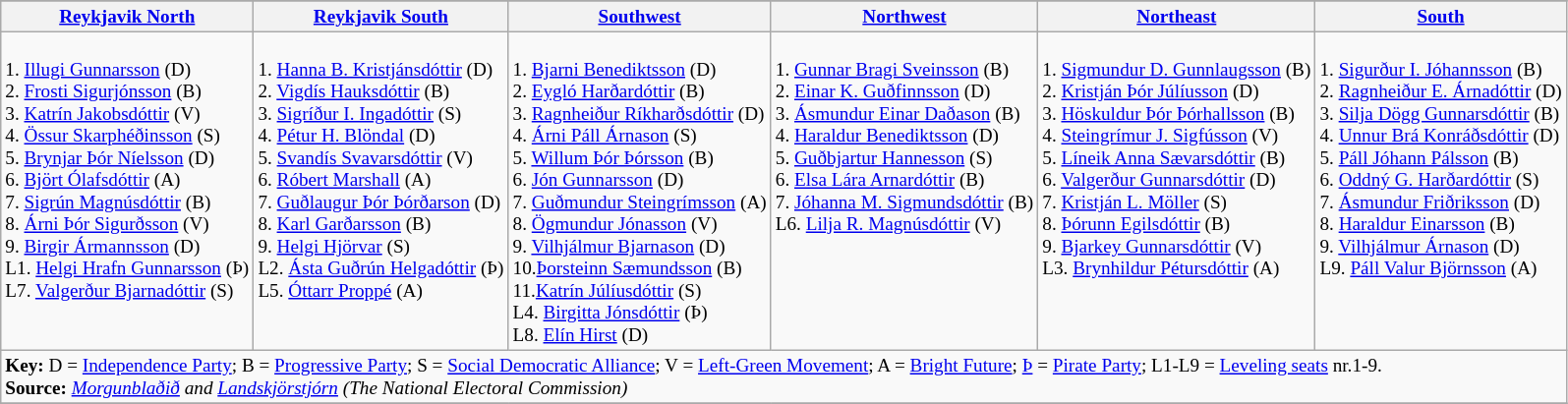<table class="wikitable" style="font-size: 80%;">
<tr>
</tr>
<tr>
<th><a href='#'>Reykjavik North</a></th>
<th><a href='#'>Reykjavik South</a></th>
<th><a href='#'>Southwest</a></th>
<th><a href='#'>Northwest</a></th>
<th><a href='#'>Northeast</a></th>
<th><a href='#'>South</a></th>
</tr>
<tr>
<td style="vertical-align:top;"><br>1. <a href='#'>Illugi Gunnarsson</a> (D)<br>
2. <a href='#'>Frosti Sigurjónsson</a> (B)<br>
3. <a href='#'>Katrín Jakobsdóttir</a> (V)<br>
4. <a href='#'>Össur Skarphéðinsson</a> (S)<br>
5. <a href='#'>Brynjar Þór Níelsson</a> (D)<br>
6. <a href='#'>Björt Ólafsdóttir</a> (A)<br>
7. <a href='#'>Sigrún Magnúsdóttir</a> (B)<br>
8. <a href='#'>Árni Þór Sigurðsson</a> (V)<br>
9. <a href='#'>Birgir Ármannsson</a> (D)<br>L1. <a href='#'>Helgi Hrafn Gunnarsson</a> (Þ)<br>
L7. <a href='#'>Valgerður Bjarnadóttir</a> (S)</td>
<td style="vertical-align:top;"><br>1. <a href='#'>Hanna B. Kristjánsdóttir</a> (D)<br>
2. <a href='#'>Vigdís Hauksdóttir</a> (B)<br>
3. <a href='#'>Sigríður I. Ingadóttir</a> (S)<br>
4. <a href='#'>Pétur H. Blöndal</a> (D)<br>
5. <a href='#'>Svandís Svavarsdóttir</a> (V)<br>
6. <a href='#'>Róbert Marshall</a> (A)<br>
7. <a href='#'>Guðlaugur Þór Þórðarson</a> (D)<br>
8. <a href='#'>Karl Garðarsson</a> (B)<br>
9. <a href='#'>Helgi Hjörvar</a> (S)<br>L2. <a href='#'>Ásta Guðrún Helgadóttir</a> (Þ)<br>
L5. <a href='#'>Óttarr Proppé</a> (A)</td>
<td style="vertical-align:top;"><br>1. <a href='#'>Bjarni Benediktsson</a> (D)<br>
2. <a href='#'>Eygló Harðardóttir</a> (B)<br>
3. <a href='#'>Ragnheiður Ríkharðsdóttir</a> (D)<br>
4. <a href='#'>Árni Páll Árnason</a> (S)<br>
5. <a href='#'>Willum Þór Þórsson</a> (B)<br>
6. <a href='#'>Jón Gunnarsson</a> (D)<br>
7. <a href='#'>Guðmundur Steingrímsson</a> (A)<br>
8. <a href='#'>Ögmundur Jónasson</a> (V)<br>
9. <a href='#'>Vilhjálmur Bjarnason</a> (D)<br>
10.<a href='#'>Þorsteinn Sæmundsson</a> (B)<br>
11.<a href='#'>Katrín Júlíusdóttir</a> (S)<br>L4. <a href='#'>Birgitta Jónsdóttir</a> (Þ)<br>
L8. <a href='#'>Elín Hirst</a> (D)</td>
<td style="vertical-align:top;"><br>1. <a href='#'>Gunnar Bragi Sveinsson</a> (B)<br>
2. <a href='#'>Einar K. Guðfinnsson</a> (D)<br>
3. <a href='#'>Ásmundur Einar Daðason</a> (B)<br>
4. <a href='#'>Haraldur Benediktsson</a> (D)<br>
5. <a href='#'>Guðbjartur Hannesson</a> (S)<br>
6. <a href='#'>Elsa Lára Arnardóttir</a> (B)<br>
7. <a href='#'>Jóhanna M. Sigmundsdóttir</a> (B)<br>L6. <a href='#'>Lilja R. Magnúsdóttir</a> (V)</td>
<td style="vertical-align:top;"><br>1. <a href='#'>Sigmundur D. Gunnlaugsson</a> (B)<br>
2. <a href='#'>Kristján Þór Júlíusson</a> (D)<br>
3. <a href='#'>Höskuldur Þór Þórhallsson</a> (B)<br>
4. <a href='#'>Steingrímur J. Sigfússon</a> (V)<br>
5. <a href='#'>Líneik Anna Sævarsdóttir</a> (B)<br>
6. <a href='#'>Valgerður Gunnarsdóttir</a> (D)<br>
7. <a href='#'>Kristján L. Möller</a> (S)<br>
8. <a href='#'>Þórunn Egilsdóttir</a> (B)<br>
9. <a href='#'>Bjarkey Gunnarsdóttir</a> (V)<br>L3. <a href='#'>Brynhildur Pétursdóttir</a> (A)</td>
<td style="vertical-align:top;"><br>1. <a href='#'>Sigurður I. Jóhannsson</a> (B)<br>
2. <a href='#'>Ragnheiður E. Árnadóttir</a> (D)<br>
3. <a href='#'>Silja Dögg Gunnarsdóttir</a> (B)<br>
4. <a href='#'>Unnur Brá Konráðsdóttir</a> (D)<br>
5. <a href='#'>Páll Jóhann Pálsson</a> (B)<br>
6. <a href='#'>Oddný G. Harðardóttir</a> (S)<br>
7. <a href='#'>Ásmundur Friðriksson</a> (D)<br>
8. <a href='#'>Haraldur Einarsson</a> (B)<br>
9. <a href='#'>Vilhjálmur Árnason</a> (D)<br>L9. <a href='#'>Páll Valur Björnsson</a> (A)</td>
</tr>
<tr>
<td colspan=6><strong>Key:</strong> D = <a href='#'>Independence Party</a>; B = <a href='#'>Progressive Party</a>; S = <a href='#'>Social Democratic Alliance</a>; V = <a href='#'>Left-Green Movement</a>; A = <a href='#'>Bright Future</a>; <a href='#'>Þ</a> = <a href='#'>Pirate Party</a>; L1-L9 = <a href='#'>Leveling seats</a> nr.1-9.<br><strong>Source:</strong> <em><a href='#'>Morgunblaðið</a> and <a href='#'>Landskjörstjórn</a> (The National Electoral Commission)</em></td>
</tr>
<tr>
</tr>
</table>
